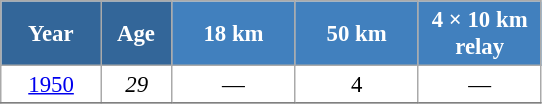<table class="wikitable" style="font-size:95%; text-align:center; border:grey solid 1px; border-collapse:collapse; background:#ffffff;">
<tr>
<th style="background-color:#369; color:white; width:60px;"> Year </th>
<th style="background-color:#369; color:white; width:40px;"> Age </th>
<th style="background-color:#4180be; color:white; width:75px;"> 18 km </th>
<th style="background-color:#4180be; color:white; width:75px;"> 50 km </th>
<th style="background-color:#4180be; color:white; width:75px;"> 4 × 10 km <br> relay </th>
</tr>
<tr>
<td><a href='#'>1950</a></td>
<td><em>29</em></td>
<td>—</td>
<td>4</td>
<td>—</td>
</tr>
<tr>
</tr>
</table>
